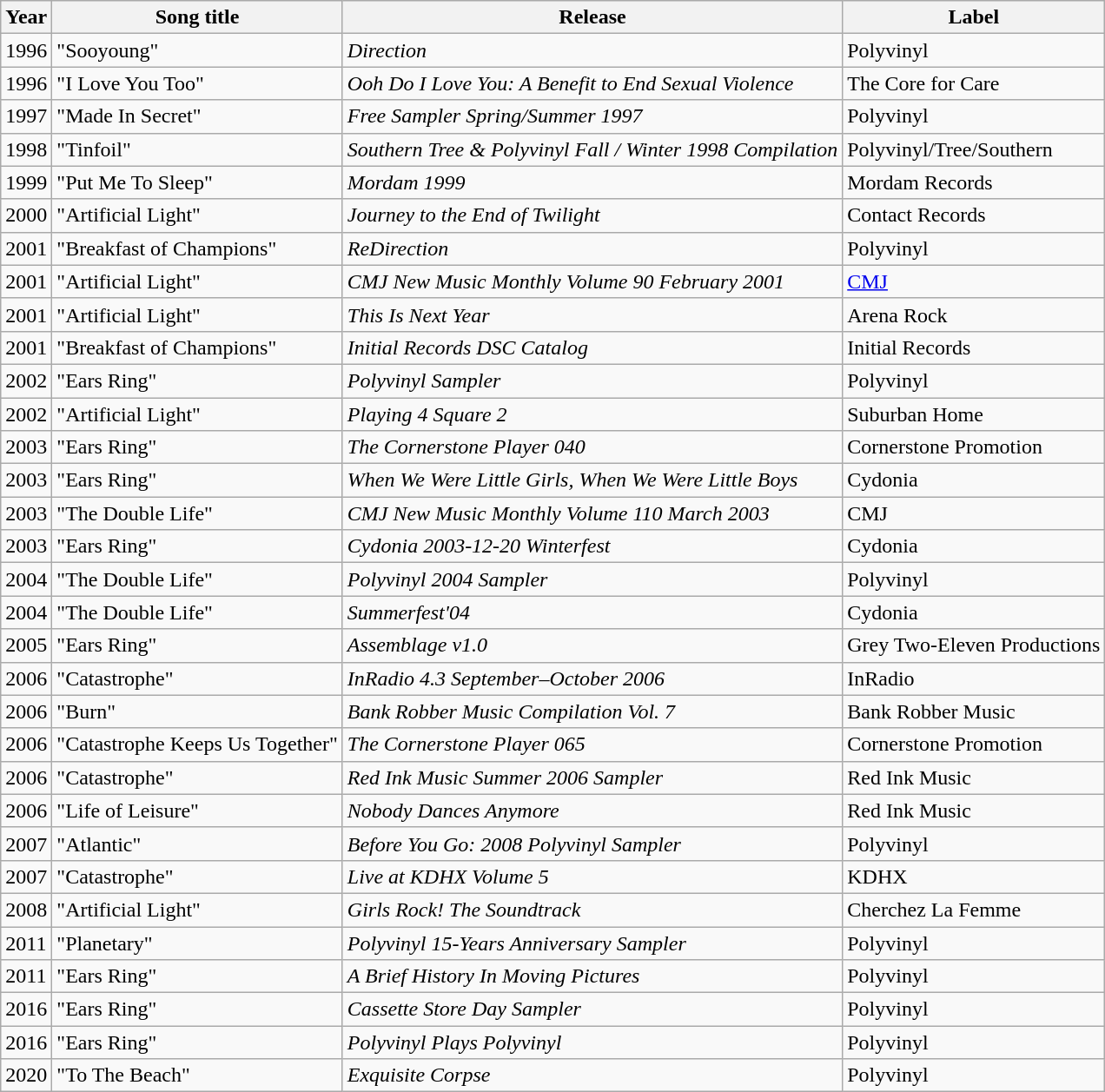<table class="wikitable sortable">
<tr>
<th>Year</th>
<th>Song title</th>
<th>Release</th>
<th>Label</th>
</tr>
<tr>
<td>1996</td>
<td>"Sooyoung"</td>
<td><em>Direction</em></td>
<td>Polyvinyl</td>
</tr>
<tr>
<td>1996</td>
<td>"I Love You Too"</td>
<td><em>Ooh Do I Love You: A Benefit to End Sexual Violence</em></td>
<td>The Core for Care</td>
</tr>
<tr>
<td>1997</td>
<td>"Made In Secret"</td>
<td><em>Free Sampler Spring/Summer 1997</em></td>
<td>Polyvinyl</td>
</tr>
<tr>
<td>1998</td>
<td>"Tinfoil"</td>
<td><em>Southern Tree & Polyvinyl Fall / Winter 1998 Compilation</em></td>
<td>Polyvinyl/Tree/Southern</td>
</tr>
<tr>
<td>1999</td>
<td>"Put Me To Sleep"</td>
<td><em>Mordam 1999</em></td>
<td>Mordam Records</td>
</tr>
<tr>
<td>2000</td>
<td>"Artificial Light"</td>
<td><em>Journey to the End of Twilight</em></td>
<td>Contact Records</td>
</tr>
<tr>
<td>2001</td>
<td>"Breakfast of Champions"</td>
<td><em>ReDirection</em></td>
<td>Polyvinyl</td>
</tr>
<tr>
<td>2001</td>
<td>"Artificial Light"</td>
<td><em>CMJ New Music Monthly Volume 90 February 2001</em></td>
<td><a href='#'>CMJ</a></td>
</tr>
<tr>
<td>2001</td>
<td>"Artificial Light"</td>
<td><em>This Is Next Year</em></td>
<td>Arena Rock</td>
</tr>
<tr>
<td>2001</td>
<td>"Breakfast of Champions"</td>
<td><em>Initial Records DSC Catalog</em></td>
<td>Initial Records</td>
</tr>
<tr>
<td>2002</td>
<td>"Ears Ring"</td>
<td><em>Polyvinyl Sampler</em></td>
<td>Polyvinyl</td>
</tr>
<tr>
<td>2002</td>
<td>"Artificial Light"</td>
<td><em>Playing 4 Square 2</em></td>
<td>Suburban Home</td>
</tr>
<tr>
<td>2003</td>
<td>"Ears Ring"</td>
<td><em>The Cornerstone Player 040</em></td>
<td>Cornerstone Promotion</td>
</tr>
<tr>
<td>2003</td>
<td>"Ears Ring"</td>
<td><em>When We Were Little Girls, When We Were Little Boys</em></td>
<td>Cydonia</td>
</tr>
<tr>
<td>2003</td>
<td>"The Double Life"</td>
<td><em>CMJ New Music Monthly Volume 110 March 2003</em></td>
<td>CMJ</td>
</tr>
<tr>
<td>2003</td>
<td>"Ears Ring"</td>
<td><em>Cydonia 2003-12-20 Winterfest</em></td>
<td>Cydonia</td>
</tr>
<tr>
<td>2004</td>
<td>"The Double Life"</td>
<td><em>Polyvinyl 2004 Sampler</em></td>
<td>Polyvinyl</td>
</tr>
<tr>
<td>2004</td>
<td>"The Double Life"</td>
<td><em>Summerfest'04</em></td>
<td>Cydonia</td>
</tr>
<tr>
<td>2005</td>
<td>"Ears Ring"</td>
<td><em>Assemblage v1.0</em></td>
<td>Grey Two-Eleven Productions</td>
</tr>
<tr>
<td>2006</td>
<td>"Catastrophe"</td>
<td><em>InRadio 4.3 September–October 2006</em></td>
<td>InRadio</td>
</tr>
<tr>
<td>2006</td>
<td>"Burn"</td>
<td><em>Bank Robber Music Compilation Vol. 7</em></td>
<td>Bank Robber Music</td>
</tr>
<tr>
<td>2006</td>
<td>"Catastrophe Keeps Us Together"</td>
<td><em>The Cornerstone Player 065</em></td>
<td>Cornerstone Promotion</td>
</tr>
<tr>
<td>2006</td>
<td>"Catastrophe"</td>
<td><em>Red Ink Music Summer 2006 Sampler</em></td>
<td>Red Ink Music</td>
</tr>
<tr>
<td>2006</td>
<td>"Life of Leisure"</td>
<td><em>Nobody Dances Anymore</em></td>
<td>Red Ink Music</td>
</tr>
<tr>
<td>2007</td>
<td>"Atlantic"</td>
<td><em>Before You Go: 2008 Polyvinyl Sampler</em></td>
<td>Polyvinyl</td>
</tr>
<tr>
<td>2007</td>
<td>"Catastrophe"</td>
<td><em>Live at KDHX Volume 5</em></td>
<td>KDHX</td>
</tr>
<tr>
<td>2008</td>
<td>"Artificial Light"</td>
<td><em>Girls Rock! The Soundtrack</em></td>
<td>Cherchez La Femme</td>
</tr>
<tr>
<td>2011</td>
<td>"Planetary"</td>
<td><em>Polyvinyl 15-Years Anniversary Sampler</em></td>
<td>Polyvinyl</td>
</tr>
<tr>
<td>2011</td>
<td>"Ears Ring"</td>
<td><em>A Brief History In Moving Pictures</em></td>
<td>Polyvinyl</td>
</tr>
<tr>
<td>2016</td>
<td>"Ears Ring"</td>
<td><em>Cassette Store Day Sampler</em></td>
<td>Polyvinyl</td>
</tr>
<tr>
<td>2016</td>
<td>"Ears Ring"</td>
<td><em>Polyvinyl Plays Polyvinyl</em></td>
<td>Polyvinyl</td>
</tr>
<tr>
<td>2020</td>
<td>"To The Beach"</td>
<td><em>Exquisite Corpse</em></td>
<td>Polyvinyl</td>
</tr>
</table>
